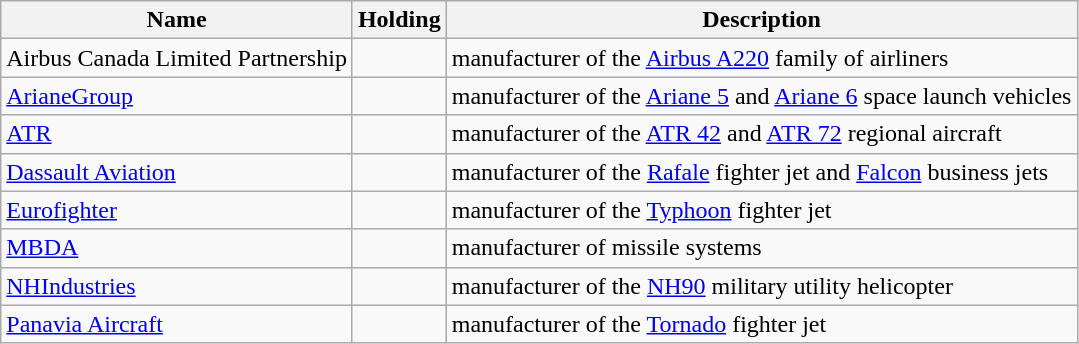<table class="wikitable">
<tr>
<th>Name</th>
<th>Holding</th>
<th>Description</th>
</tr>
<tr>
<td>Airbus Canada Limited Partnership</td>
<td></td>
<td>manufacturer of the <a href='#'>Airbus A220</a> family of airliners</td>
</tr>
<tr>
<td><a href='#'>ArianeGroup</a></td>
<td></td>
<td>manufacturer of the <a href='#'>Ariane 5</a> and <a href='#'>Ariane 6</a> space launch vehicles</td>
</tr>
<tr>
<td><a href='#'>ATR</a></td>
<td></td>
<td>manufacturer of the <a href='#'>ATR 42</a> and <a href='#'>ATR 72</a> regional aircraft</td>
</tr>
<tr>
<td><a href='#'>Dassault Aviation</a></td>
<td></td>
<td>manufacturer of the <a href='#'>Rafale</a> fighter jet and <a href='#'>Falcon</a> business jets</td>
</tr>
<tr>
<td><a href='#'>Eurofighter</a></td>
<td></td>
<td>manufacturer of the <a href='#'>Typhoon</a> fighter jet</td>
</tr>
<tr>
<td><a href='#'>MBDA</a></td>
<td></td>
<td>manufacturer of missile systems</td>
</tr>
<tr>
<td><a href='#'>NHIndustries</a></td>
<td></td>
<td>manufacturer of the <a href='#'>NH90</a> military utility helicopter</td>
</tr>
<tr>
<td><a href='#'>Panavia Aircraft</a></td>
<td></td>
<td>manufacturer of the <a href='#'>Tornado</a> fighter jet</td>
</tr>
</table>
